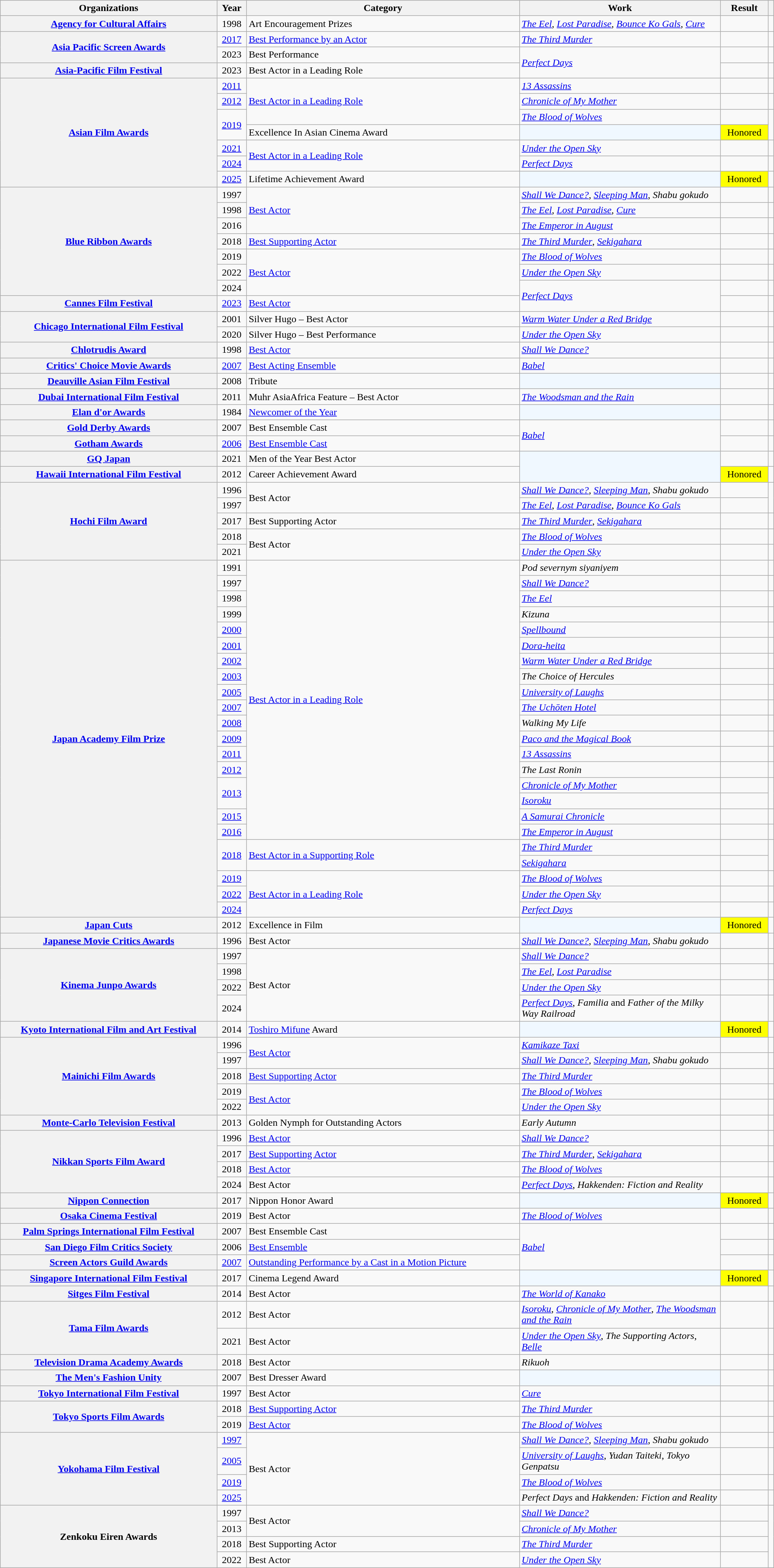<table class="wikitable sortable plainrowheaders" width=100%>
<tr>
<th scope="col" Width=28%>Organizations</th>
<th scope="col">Year</th>
<th scope="col">Category</th>
<th scope="col" Width=26%>Work</th>
<th scope="col">Result</th>
<th scope="col" class="unsortable"></th>
</tr>
<tr>
<th scope="row"><a href='#'>Agency for Cultural Affairs</a></th>
<td align="center">1998</td>
<td>Art Encouragement Prizes</td>
<td><em><a href='#'>The Eel</a>, <a href='#'>Lost Paradise</a>, <a href='#'>Bounce Ko Gals</a>, <a href='#'>Cure</a></em></td>
<td></td>
<td align="center"></td>
</tr>
<tr>
<th scope="row" rowspan="2"><a href='#'>Asia Pacific Screen Awards</a></th>
<td style="text-align: center;"><a href='#'>2017</a></td>
<td><a href='#'>Best Performance by an Actor</a></td>
<td><em><a href='#'>The Third Murder</a></em></td>
<td></td>
<td align="center"></td>
</tr>
<tr>
<td style="text-align: center;">2023</td>
<td>Best Performance</td>
<td rowspan="2"><em><a href='#'>Perfect Days</a></em></td>
<td></td>
<td align="center"></td>
</tr>
<tr>
<th scope="row"><a href='#'>Asia-Pacific Film Festival</a></th>
<td style="text-align: center;">2023</td>
<td>Best Actor in a Leading Role</td>
<td></td>
<td align="center"></td>
</tr>
<tr>
<th scope="row" rowspan="7"><a href='#'>Asian Film Awards</a></th>
<td style="text-align: center;"><a href='#'>2011</a></td>
<td rowspan="3"><a href='#'>Best Actor in a Leading Role</a></td>
<td><em><a href='#'>13 Assassins</a></em></td>
<td></td>
<td align="center"></td>
</tr>
<tr>
<td style="text-align: center;"><a href='#'>2012</a></td>
<td><em><a href='#'>Chronicle of My Mother</a></em></td>
<td></td>
<td align="center"></td>
</tr>
<tr>
<td style="text-align: center;" rowspan="2"><a href='#'>2019</a></td>
<td><em><a href='#'>The Blood of Wolves</a></em></td>
<td></td>
<td align="center" rowspan="2"></td>
</tr>
<tr>
<td>Excellence In Asian Cinema Award</td>
<td style="background: #F0F8FF"></td>
<td style="text-align:center; background: #FDFF00;">Honored</td>
</tr>
<tr>
<td style="text-align: center;"><a href='#'>2021</a></td>
<td rowspan="2"><a href='#'>Best Actor in a Leading Role</a></td>
<td><em><a href='#'>Under the Open Sky</a></em></td>
<td></td>
<td align="center"></td>
</tr>
<tr>
<td style="text-align: center;"><a href='#'>2024</a></td>
<td><em><a href='#'>Perfect Days</a></em></td>
<td></td>
<td align="center"></td>
</tr>
<tr>
<td style="text-align: center;"><a href='#'>2025</a></td>
<td>Lifetime Achievement Award</td>
<td style="background: #F0F8FF"></td>
<td style="text-align:center; background: #FDFF00;">Honored</td>
<td align="center"></td>
</tr>
<tr>
<th scope="row" rowspan="7"><a href='#'>Blue Ribbon Awards</a></th>
<td style="text-align: center;">1997</td>
<td rowspan="3"><a href='#'>Best Actor</a></td>
<td><em><a href='#'>Shall We Dance?</a></em>, <em><a href='#'>Sleeping Man</a></em>, <em>Shabu gokudo</em></td>
<td></td>
<td align="center"></td>
</tr>
<tr>
<td style="text-align: center;">1998</td>
<td><em><a href='#'>The Eel</a>, <a href='#'>Lost Paradise</a>, <a href='#'>Cure</a></em></td>
<td></td>
<td align="center"></td>
</tr>
<tr>
<td style="text-align: center;">2016</td>
<td><em><a href='#'>The Emperor in August</a></em></td>
<td></td>
<td align="center"></td>
</tr>
<tr>
<td style="text-align: center;">2018</td>
<td><a href='#'>Best Supporting Actor</a></td>
<td><em><a href='#'>The Third Murder</a></em>, <em><a href='#'>Sekigahara</a></em></td>
<td></td>
<td align="center"></td>
</tr>
<tr>
<td style="text-align: center;">2019</td>
<td rowspan="3"><a href='#'>Best Actor</a></td>
<td><em><a href='#'>The Blood of Wolves</a></em></td>
<td></td>
<td align="center"></td>
</tr>
<tr>
<td style="text-align: center;">2022</td>
<td><em><a href='#'>Under the Open Sky</a></em></td>
<td></td>
<td align="center"></td>
</tr>
<tr>
<td style="text-align: center;">2024</td>
<td rowspan="2"><em><a href='#'>Perfect Days</a></em></td>
<td></td>
<td align="center"></td>
</tr>
<tr>
<th scope="row"><a href='#'>Cannes Film Festival</a></th>
<td style="text-align: center;"><a href='#'>2023</a></td>
<td><a href='#'>Best Actor</a></td>
<td></td>
<td align="center"></td>
</tr>
<tr>
<th scope="row" rowspan="2"><a href='#'>Chicago International Film Festival</a></th>
<td style="text-align: center;">2001</td>
<td>Silver Hugo – Best Actor</td>
<td><em><a href='#'>Warm Water Under a Red Bridge</a></em></td>
<td></td>
<td align="center"></td>
</tr>
<tr>
<td style="text-align: center;">2020</td>
<td>Silver Hugo – Best Performance</td>
<td><em><a href='#'>Under the Open Sky</a></em></td>
<td></td>
<td align="center"></td>
</tr>
<tr>
<th scope="row"><a href='#'>Chlotrudis Award</a></th>
<td style="text-align: center;">1998</td>
<td><a href='#'>Best Actor</a></td>
<td><em><a href='#'>Shall We Dance?</a></em></td>
<td></td>
<td align="center"></td>
</tr>
<tr>
<th scope="row"><a href='#'>Critics' Choice Movie Awards</a></th>
<td style="text-align: center;"><a href='#'>2007</a></td>
<td><a href='#'>Best Acting Ensemble</a></td>
<td><em><a href='#'>Babel</a></em></td>
<td></td>
<td align="center"></td>
</tr>
<tr>
<th scope="row"><a href='#'>Deauville Asian Film Festival</a></th>
<td style="text-align: center;">2008</td>
<td>Tribute</td>
<td style="background: #F0F8FF"></td>
<td></td>
<td align="center"></td>
</tr>
<tr>
<th scope="row"><a href='#'>Dubai International Film Festival</a></th>
<td style="text-align: center;">2011</td>
<td>Muhr AsiaAfrica Feature – Best Actor</td>
<td><em><a href='#'>The Woodsman and the Rain</a></em></td>
<td></td>
<td align="center"></td>
</tr>
<tr>
<th scope="row"><a href='#'>Elan d'or Awards</a></th>
<td style="text-align: center;">1984</td>
<td><a href='#'>Newcomer of the Year</a></td>
<td style="background: #F0F8FF"></td>
<td></td>
<td align="center"></td>
</tr>
<tr>
<th scope="row"><a href='#'>Gold Derby Awards</a></th>
<td align="center">2007</td>
<td>Best Ensemble Cast</td>
<td rowspan="2"><em><a href='#'>Babel</a></em></td>
<td></td>
<td align="center"></td>
</tr>
<tr>
<th scope="row"><a href='#'>Gotham Awards</a></th>
<td align="center"><a href='#'>2006</a></td>
<td><a href='#'>Best Ensemble Cast</a></td>
<td></td>
<td align="center"></td>
</tr>
<tr>
<th scope="row"><a href='#'>GQ Japan</a></th>
<td align="center">2021</td>
<td>Men of the Year Best Actor</td>
<td style="background: #F0F8FF" rowspan="2"></td>
<td></td>
<td align="center"></td>
</tr>
<tr>
<th scope="row"><a href='#'>Hawaii International Film Festival</a></th>
<td style="text-align: center;">2012</td>
<td>Career Achievement Award</td>
<td style="text-align:center; background: #FDFF00;">Honored</td>
<td align="center"></td>
</tr>
<tr>
<th scope="row" rowspan="5"><a href='#'>Hochi Film Award</a></th>
<td style="text-align: center;">1996</td>
<td rowspan="2">Best Actor</td>
<td><em><a href='#'>Shall We Dance?</a></em>, <em><a href='#'>Sleeping Man</a></em>, <em>Shabu gokudo</em></td>
<td></td>
<td align="center" rowspan="2"></td>
</tr>
<tr>
<td style="text-align: center;">1997</td>
<td><em><a href='#'>The Eel</a></em>, <em><a href='#'>Lost Paradise</a></em>, <em><a href='#'>Bounce Ko Gals</a></em></td>
<td></td>
</tr>
<tr>
<td style="text-align: center;">2017</td>
<td>Best Supporting Actor</td>
<td><em><a href='#'>The Third Murder</a></em>, <em><a href='#'>Sekigahara</a></em></td>
<td></td>
<td align="center"></td>
</tr>
<tr>
<td style="text-align: center;">2018</td>
<td rowspan="2">Best Actor</td>
<td><em><a href='#'>The Blood of Wolves</a></em></td>
<td></td>
<td align="center"></td>
</tr>
<tr>
<td style="text-align: center;">2021</td>
<td><em><a href='#'>Under the Open Sky</a></em></td>
<td></td>
<td align="center"></td>
</tr>
<tr>
<th scope="row" rowspan="23"><a href='#'>Japan Academy Film Prize</a></th>
<td style="text-align: center;">1991</td>
<td rowspan="18"><a href='#'>Best Actor in a Leading Role</a></td>
<td><em>Pod severnym siyaniyem</em></td>
<td></td>
<td align="center"></td>
</tr>
<tr>
<td style="text-align: center;">1997</td>
<td><em><a href='#'>Shall We Dance?</a></em></td>
<td></td>
<td align="center"></td>
</tr>
<tr>
<td style="text-align: center;">1998</td>
<td><em><a href='#'>The Eel</a></em></td>
<td></td>
<td align="center"></td>
</tr>
<tr>
<td style="text-align: center;">1999</td>
<td><em>Kizuna</em></td>
<td></td>
<td align="center"></td>
</tr>
<tr>
<td style="text-align: center;"><a href='#'>2000</a></td>
<td><em><a href='#'>Spellbound</a></em></td>
<td></td>
<td align="center"></td>
</tr>
<tr>
<td style="text-align: center;"><a href='#'>2001</a></td>
<td><em><a href='#'>Dora-heita</a></em></td>
<td></td>
<td align="center"></td>
</tr>
<tr>
<td style="text-align: center;"><a href='#'>2002</a></td>
<td><em><a href='#'>Warm Water Under a Red Bridge</a></em></td>
<td></td>
<td align="center"></td>
</tr>
<tr>
<td style="text-align: center;"><a href='#'>2003</a></td>
<td><em>The Choice of Hercules</em></td>
<td></td>
<td align="center"></td>
</tr>
<tr>
<td style="text-align: center;"><a href='#'>2005</a></td>
<td><em><a href='#'>University of Laughs</a></em></td>
<td></td>
<td align="center"></td>
</tr>
<tr>
<td style="text-align: center;"><a href='#'>2007</a></td>
<td><em><a href='#'>The Uchōten Hotel</a></em></td>
<td></td>
<td align="center"></td>
</tr>
<tr>
<td style="text-align: center;"><a href='#'>2008</a></td>
<td><em>Walking My Life</em></td>
<td></td>
<td align="center"></td>
</tr>
<tr>
<td style="text-align: center;"><a href='#'>2009</a></td>
<td><em><a href='#'>Paco and the Magical Book</a></em></td>
<td></td>
<td align="center"></td>
</tr>
<tr>
<td style="text-align: center;"><a href='#'>2011</a></td>
<td><em><a href='#'>13 Assassins</a></em></td>
<td></td>
<td align="center"></td>
</tr>
<tr>
<td style="text-align: center;"><a href='#'>2012</a></td>
<td><em>The Last Ronin</em></td>
<td></td>
<td align="center"></td>
</tr>
<tr>
<td style="text-align: center;" rowspan="2"><a href='#'>2013</a></td>
<td><em><a href='#'>Chronicle of My Mother</a></em></td>
<td></td>
<td align="center" rowspan="2"></td>
</tr>
<tr>
<td><em><a href='#'>Isoroku</a></em></td>
<td></td>
</tr>
<tr>
<td style="text-align: center;"><a href='#'>2015</a></td>
<td><em><a href='#'>A Samurai Chronicle</a></em></td>
<td></td>
<td align="center"></td>
</tr>
<tr>
<td style="text-align: center;"><a href='#'>2016</a></td>
<td><em><a href='#'>The Emperor in August</a></em></td>
<td></td>
<td align="center"></td>
</tr>
<tr>
<td style="text-align: center;" rowspan="2"><a href='#'>2018</a></td>
<td rowspan="2"><a href='#'>Best Actor in a Supporting Role</a></td>
<td><em><a href='#'>The Third Murder</a></em></td>
<td></td>
<td align="center" rowspan="2"></td>
</tr>
<tr>
<td><em><a href='#'>Sekigahara</a></em></td>
<td></td>
</tr>
<tr>
<td style="text-align: center;"><a href='#'>2019</a></td>
<td rowspan="3"><a href='#'>Best Actor in a Leading Role</a></td>
<td><em><a href='#'>The Blood of Wolves</a></em></td>
<td></td>
<td align="center"></td>
</tr>
<tr>
<td style="text-align: center;"><a href='#'>2022</a></td>
<td><em><a href='#'>Under the Open Sky</a></em></td>
<td></td>
<td align="center"></td>
</tr>
<tr>
<td style="text-align: center;"><a href='#'>2024</a></td>
<td><em><a href='#'>Perfect Days</a></em></td>
<td></td>
<td align="center"></td>
</tr>
<tr>
<th scope="row"><a href='#'>Japan Cuts</a></th>
<td style="text-align: center;">2012</td>
<td>Excellence in Film</td>
<td style="background: #F0F8FF"></td>
<td style="text-align:center; background: #FDFF00;">Honored</td>
<td align="center"></td>
</tr>
<tr>
<th scope="row"><a href='#'>Japanese Movie Critics Awards</a></th>
<td style="text-align: center;">1996</td>
<td>Best Actor</td>
<td><em><a href='#'>Shall We Dance?</a></em>, <em><a href='#'>Sleeping Man</a></em>, <em>Shabu gokudo</em></td>
<td></td>
<td align="center"></td>
</tr>
<tr>
<th scope="row" rowspan="4"><a href='#'>Kinema Junpo Awards</a></th>
<td style="text-align: center;">1997</td>
<td rowspan="4">Best Actor</td>
<td><em><a href='#'>Shall We Dance?</a></em></td>
<td></td>
<td align="center"></td>
</tr>
<tr>
<td style="text-align: center;">1998</td>
<td><em><a href='#'>The Eel</a></em>, <em><a href='#'>Lost Paradise</a></em></td>
<td></td>
<td align="center"></td>
</tr>
<tr>
<td style="text-align: center;">2022</td>
<td><em><a href='#'>Under the Open Sky</a></em></td>
<td></td>
<td align="center"></td>
</tr>
<tr>
<td style="text-align: center;">2024</td>
<td><em><a href='#'>Perfect Days</a></em>, <em>Familia</em> and <em>Father of the Milky Way Railroad</em></td>
<td></td>
<td align="center"></td>
</tr>
<tr>
<th scope="row"><a href='#'>Kyoto International Film and Art Festival</a></th>
<td style="text-align: center;">2014</td>
<td><a href='#'>Toshiro Mifune</a> Award</td>
<td style="background: #F0F8FF"></td>
<td style="text-align:center; background: #FDFF00;">Honored</td>
<td align="center"></td>
</tr>
<tr>
<th scope="row" rowspan="5"><a href='#'>Mainichi Film Awards</a></th>
<td style="text-align: center;">1996</td>
<td rowspan="2"><a href='#'>Best Actor</a></td>
<td><em><a href='#'>Kamikaze Taxi</a></em></td>
<td></td>
<td align="center"></td>
</tr>
<tr>
<td style="text-align: center;">1997</td>
<td><em><a href='#'>Shall We Dance?</a></em>, <em><a href='#'>Sleeping Man</a></em>, <em>Shabu gokudo</em></td>
<td></td>
<td align="center"></td>
</tr>
<tr>
<td style="text-align: center;">2018</td>
<td><a href='#'>Best Supporting Actor</a></td>
<td><em><a href='#'>The Third Murder</a></em></td>
<td></td>
<td align="center"></td>
</tr>
<tr>
<td style="text-align: center;">2019</td>
<td rowspan="2"><a href='#'>Best Actor</a></td>
<td><em><a href='#'>The Blood of Wolves</a></em></td>
<td></td>
<td align="center"></td>
</tr>
<tr>
<td style="text-align: center;">2022</td>
<td><em><a href='#'>Under the Open Sky</a></em></td>
<td></td>
<td align="center"></td>
</tr>
<tr>
<th scope="row"><a href='#'>Monte-Carlo Television Festival</a></th>
<td style="text-align: center;">2013</td>
<td>Golden Nymph for Outstanding Actors</td>
<td><em>Early Autumn</em></td>
<td></td>
<td align="center"></td>
</tr>
<tr>
<th scope="row" rowspan="4"><a href='#'>Nikkan Sports Film Award</a></th>
<td style="text-align: center;">1996</td>
<td><a href='#'>Best Actor</a></td>
<td><em><a href='#'>Shall We Dance?</a></em></td>
<td></td>
<td align="center"></td>
</tr>
<tr>
<td style="text-align: center;">2017</td>
<td><a href='#'>Best Supporting Actor</a></td>
<td><em><a href='#'>The Third Murder</a></em>, <em><a href='#'>Sekigahara</a></em></td>
<td></td>
<td align="center"></td>
</tr>
<tr>
<td style="text-align: center;">2018</td>
<td><a href='#'>Best Actor</a></td>
<td><em><a href='#'>The Blood of Wolves</a></em></td>
<td></td>
<td align="center"></td>
</tr>
<tr>
<td style="text-align: center;">2024</td>
<td>Best Actor</td>
<td><em><a href='#'>Perfect Days</a></em>, <em>Hakkenden: Fiction and Reality</em></td>
<td></td>
<td align="center"></td>
</tr>
<tr>
<th scope="row"><a href='#'>Nippon Connection</a></th>
<td style="text-align: center;">2017</td>
<td>Nippon Honor Award</td>
<td style="background: #F0F8FF"></td>
<td style="text-align:center; background: #FDFF00;">Honored</td>
<td align="center"></td>
</tr>
<tr>
<th scope="row"><a href='#'>Osaka Cinema Festival</a></th>
<td style="text-align: center;">2019</td>
<td>Best Actor</td>
<td><em><a href='#'>The Blood of Wolves</a></em></td>
<td></td>
<td align="center"></td>
</tr>
<tr>
<th scope="row"><a href='#'>Palm Springs International Film Festival</a></th>
<td align="center">2007</td>
<td>Best Ensemble Cast</td>
<td rowspan="3"><em><a href='#'>Babel</a></em></td>
<td></td>
<td align="center"></td>
</tr>
<tr>
<th scope="row"><a href='#'>San Diego Film Critics Society</a></th>
<td align="center">2006</td>
<td><a href='#'>Best Ensemble</a></td>
<td></td>
<td align="center"></td>
</tr>
<tr>
<th scope="row"><a href='#'>Screen Actors Guild Awards</a></th>
<td align="center"><a href='#'>2007</a></td>
<td><a href='#'>Outstanding Performance by a Cast in a Motion Picture</a></td>
<td></td>
<td align="center"></td>
</tr>
<tr>
<th scope="row"><a href='#'>Singapore International Film Festival</a></th>
<td style="text-align: center;">2017</td>
<td>Cinema Legend Award</td>
<td style="background: #F0F8FF"></td>
<td style="text-align:center; background: #FDFF00;">Honored</td>
<td align="center"></td>
</tr>
<tr>
<th scope="row"><a href='#'>Sitges Film Festival</a></th>
<td style="text-align: center;">2014</td>
<td>Best Actor</td>
<td><em><a href='#'>The World of Kanako</a></em></td>
<td></td>
<td align="center"></td>
</tr>
<tr>
<th scope="row" rowspan="2"><a href='#'>Tama Film Awards</a></th>
<td style="text-align: center;">2012</td>
<td>Best Actor</td>
<td><em><a href='#'>Isoroku</a></em>, <em><a href='#'>Chronicle of My Mother</a></em>, <em><a href='#'>The Woodsman and the Rain</a></em></td>
<td></td>
<td align="center"></td>
</tr>
<tr>
<td style="text-align: center;">2021</td>
<td>Best Actor</td>
<td><em><a href='#'>Under the Open Sky</a></em>, <em>The Supporting Actors</em>, <em><a href='#'>Belle</a></em></td>
<td></td>
<td align="center"></td>
</tr>
<tr>
<th scope="row"><a href='#'>Television Drama Academy Awards</a></th>
<td style="text-align: center;">2018</td>
<td>Best Actor</td>
<td><em>Rikuoh</em></td>
<td></td>
<td align="center"></td>
</tr>
<tr>
<th scope="row"><a href='#'>The Men's Fashion Unity</a></th>
<td style="text-align: center;">2007</td>
<td>Best Dresser Award</td>
<td style="background: #F0F8FF"></td>
<td></td>
<td align="center"></td>
</tr>
<tr>
<th scope="row"><a href='#'>Tokyo International Film Festival</a></th>
<td style="text-align: center;">1997</td>
<td>Best Actor</td>
<td><em><a href='#'>Cure</a></em></td>
<td></td>
<td align="center"></td>
</tr>
<tr>
<th scope="row" rowspan="2"><a href='#'>Tokyo Sports Film Awards</a></th>
<td style="text-align: center;">2018</td>
<td><a href='#'>Best Supporting Actor</a></td>
<td><em><a href='#'>The Third Murder</a></em></td>
<td></td>
<td align="center"></td>
</tr>
<tr>
<td style="text-align: center;">2019</td>
<td><a href='#'>Best Actor</a></td>
<td><em><a href='#'>The Blood of Wolves</a></em></td>
<td></td>
<td align="center"></td>
</tr>
<tr>
<th scope="row" rowspan="4"><a href='#'>Yokohama Film Festival</a></th>
<td style="text-align: center;"><a href='#'>1997</a></td>
<td rowspan="4">Best Actor</td>
<td><em><a href='#'>Shall We Dance?</a></em>, <em><a href='#'>Sleeping Man</a></em>, <em>Shabu gokudo</em></td>
<td></td>
<td align="center"></td>
</tr>
<tr>
<td style="text-align: center;"><a href='#'>2005</a></td>
<td><em><a href='#'>University of Laughs</a></em>, <em>Yudan Taiteki</em>, <em>Tokyo Genpatsu</em></td>
<td></td>
<td align="center"></td>
</tr>
<tr>
<td style="text-align: center;"><a href='#'>2019</a></td>
<td><em><a href='#'>The Blood of Wolves</a></em></td>
<td></td>
<td align="center"></td>
</tr>
<tr>
<td style="text-align: center;"><a href='#'>2025</a></td>
<td><em>Perfect Days</em> and <em>Hakkenden: Fiction and Reality</em></td>
<td></td>
<td align="center"></td>
</tr>
<tr>
<th scope="row" rowspan="4">Zenkoku Eiren Awards</th>
<td style="text-align: center;">1997</td>
<td rowspan="2">Best Actor</td>
<td><em><a href='#'>Shall We Dance?</a></em></td>
<td></td>
<td align="center" rowspan="4"></td>
</tr>
<tr>
<td style="text-align: center;">2013</td>
<td><em><a href='#'>Chronicle of My Mother</a></em></td>
<td></td>
</tr>
<tr>
<td style="text-align: center;">2018</td>
<td>Best Supporting Actor</td>
<td><em><a href='#'>The Third Murder</a></em></td>
<td></td>
</tr>
<tr>
<td style="text-align: center;">2022</td>
<td>Best Actor</td>
<td><em><a href='#'>Under the Open Sky</a></em></td>
<td></td>
</tr>
</table>
